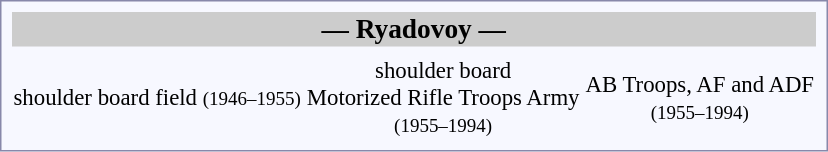<table style="border:1px solid #8888aa; background-color:#f7f8ff; padding:5px; font-size:95%; margin: 12px 12px 12px 0px;">
<tr bgcolor="#CCCCCC" align="center">
<th colspan=5><big>— Ryadovoy —</big></th>
</tr>
<tr align="center">
<td></td>
<td></td>
<td></td>
</tr>
<tr align="center">
<td>shoulder board field <small>(1946–1955)</small></td>
<td>shoulder board <br>Motorized Rifle Troops Army<br><small>(1955–1994)</small></td>
<td>AB Troops, AF and ADF<br> <small>(1955–1994)</small></td>
</tr>
</table>
